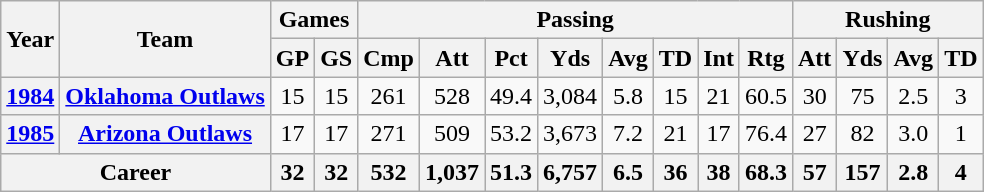<table class="wikitable" style="text-align:center;">
<tr>
<th rowspan="2">Year</th>
<th rowspan="2">Team</th>
<th colspan="2">Games</th>
<th colspan="8">Passing</th>
<th colspan="4">Rushing</th>
</tr>
<tr>
<th>GP</th>
<th>GS</th>
<th>Cmp</th>
<th>Att</th>
<th>Pct</th>
<th>Yds</th>
<th>Avg</th>
<th>TD</th>
<th>Int</th>
<th>Rtg</th>
<th>Att</th>
<th>Yds</th>
<th>Avg</th>
<th>TD</th>
</tr>
<tr>
<th><a href='#'>1984</a></th>
<th><a href='#'>Oklahoma Outlaws</a></th>
<td>15</td>
<td>15</td>
<td>261</td>
<td>528</td>
<td>49.4</td>
<td>3,084</td>
<td>5.8</td>
<td>15</td>
<td>21</td>
<td>60.5</td>
<td>30</td>
<td>75</td>
<td>2.5</td>
<td>3</td>
</tr>
<tr>
<th><a href='#'>1985</a></th>
<th><a href='#'>Arizona Outlaws</a></th>
<td>17</td>
<td>17</td>
<td>271</td>
<td>509</td>
<td>53.2</td>
<td>3,673</td>
<td>7.2</td>
<td>21</td>
<td>17</td>
<td>76.4</td>
<td>27</td>
<td>82</td>
<td>3.0</td>
<td>1</td>
</tr>
<tr>
<th colspan="2">Career</th>
<th>32</th>
<th>32</th>
<th>532</th>
<th>1,037</th>
<th>51.3</th>
<th>6,757</th>
<th>6.5</th>
<th>36</th>
<th>38</th>
<th>68.3</th>
<th>57</th>
<th>157</th>
<th>2.8</th>
<th>4</th>
</tr>
</table>
